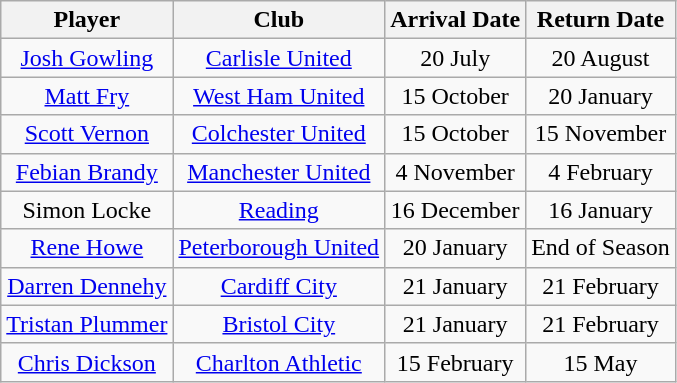<table class="wikitable" style="text-align: center">
<tr>
<th>Player</th>
<th>Club</th>
<th>Arrival Date</th>
<th>Return Date</th>
</tr>
<tr>
<td><a href='#'>Josh Gowling</a></td>
<td><a href='#'>Carlisle United</a></td>
<td>20 July</td>
<td>20 August</td>
</tr>
<tr>
<td><a href='#'>Matt Fry</a></td>
<td><a href='#'>West Ham United</a></td>
<td>15 October</td>
<td>20 January</td>
</tr>
<tr>
<td><a href='#'>Scott Vernon</a></td>
<td><a href='#'>Colchester United</a></td>
<td>15 October</td>
<td>15 November</td>
</tr>
<tr>
<td><a href='#'>Febian Brandy</a></td>
<td><a href='#'>Manchester United</a></td>
<td>4 November</td>
<td>4 February</td>
</tr>
<tr>
<td>Simon Locke</td>
<td><a href='#'>Reading</a></td>
<td>16 December</td>
<td>16 January</td>
</tr>
<tr>
<td><a href='#'>Rene Howe</a></td>
<td><a href='#'>Peterborough United</a></td>
<td>20 January</td>
<td>End of Season</td>
</tr>
<tr>
<td><a href='#'>Darren Dennehy</a></td>
<td><a href='#'>Cardiff City</a></td>
<td>21 January</td>
<td>21 February</td>
</tr>
<tr>
<td><a href='#'>Tristan Plummer</a></td>
<td><a href='#'>Bristol City</a></td>
<td>21 January</td>
<td>21 February</td>
</tr>
<tr>
<td><a href='#'>Chris Dickson</a></td>
<td><a href='#'>Charlton Athletic</a></td>
<td>15 February</td>
<td>15 May</td>
</tr>
</table>
